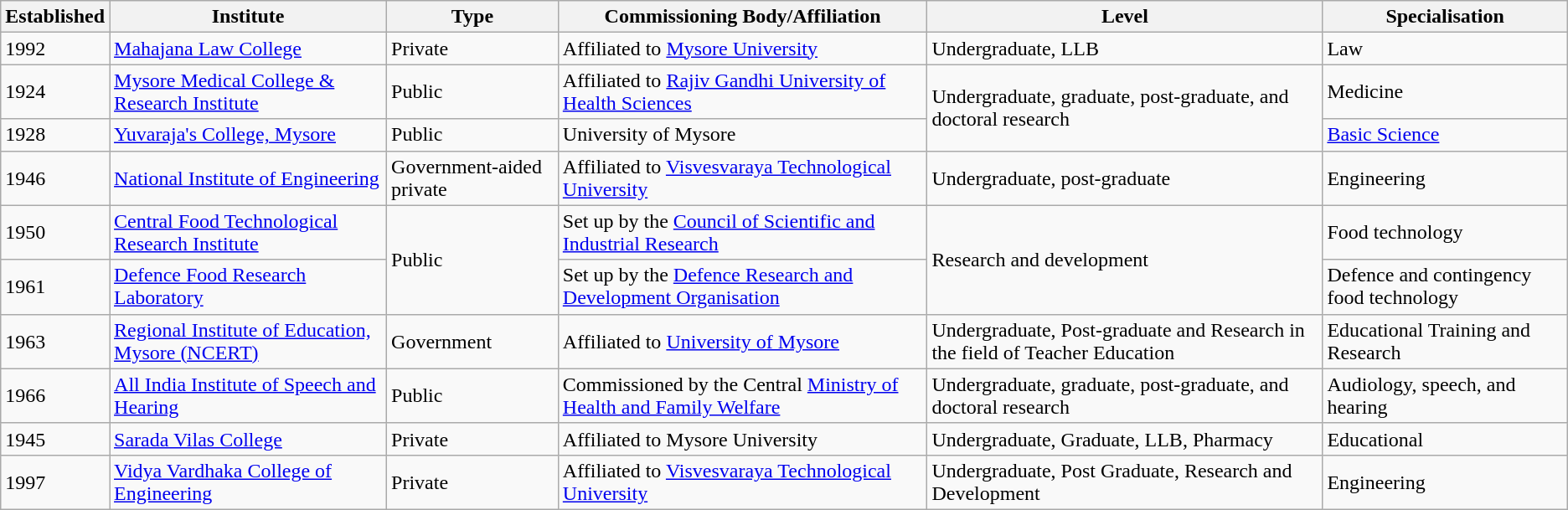<table class="wikitable sortable">
<tr>
<th>Established</th>
<th>Institute</th>
<th>Type</th>
<th>Commissioning Body/Affiliation</th>
<th>Level</th>
<th>Specialisation</th>
</tr>
<tr>
<td>1992</td>
<td><a href='#'>Mahajana Law College</a></td>
<td>Private</td>
<td>Affiliated to <a href='#'>Mysore University</a></td>
<td>Undergraduate, LLB</td>
<td>Law</td>
</tr>
<tr>
<td>1924</td>
<td><a href='#'>Mysore Medical College & Research Institute</a></td>
<td>Public</td>
<td>Affiliated to <a href='#'>Rajiv Gandhi University of Health Sciences</a></td>
<td rowspan="2">Undergraduate, graduate, post-graduate, and doctoral research</td>
<td>Medicine</td>
</tr>
<tr>
<td>1928</td>
<td><a href='#'>Yuvaraja's College, Mysore</a></td>
<td>Public</td>
<td>University of Mysore</td>
<td><a href='#'>Basic Science</a></td>
</tr>
<tr>
<td>1946</td>
<td><a href='#'>National Institute of Engineering</a></td>
<td>Government-aided private</td>
<td>Affiliated to <a href='#'>Visvesvaraya Technological University</a></td>
<td>Undergraduate, post-graduate</td>
<td>Engineering</td>
</tr>
<tr>
<td>1950</td>
<td><a href='#'>Central Food Technological Research Institute</a></td>
<td rowspan="2">Public</td>
<td>Set up by the <a href='#'>Council of Scientific and Industrial Research</a></td>
<td rowspan="2">Research and development</td>
<td>Food technology</td>
</tr>
<tr>
<td>1961</td>
<td><a href='#'>Defence Food Research Laboratory</a></td>
<td>Set up by the <a href='#'>Defence Research and Development Organisation</a></td>
<td>Defence and contingency food technology</td>
</tr>
<tr>
<td>1963</td>
<td><a href='#'>Regional Institute of Education, Mysore (NCERT)</a></td>
<td>Government</td>
<td>Affiliated to <a href='#'>University of Mysore</a></td>
<td>Undergraduate, Post-graduate and Research in the field of Teacher Education</td>
<td>Educational Training and Research</td>
</tr>
<tr>
<td>1966</td>
<td><a href='#'>All India Institute of Speech and Hearing</a></td>
<td>Public</td>
<td>Commissioned by the Central <a href='#'>Ministry of Health and Family Welfare</a></td>
<td>Undergraduate, graduate, post-graduate, and doctoral research</td>
<td>Audiology, speech, and hearing</td>
</tr>
<tr>
<td>1945</td>
<td><a href='#'>Sarada Vilas College</a></td>
<td>Private</td>
<td>Affiliated to Mysore University</td>
<td>Undergraduate, Graduate, LLB, Pharmacy</td>
<td>Educational</td>
</tr>
<tr>
<td>1997</td>
<td><a href='#'>Vidya Vardhaka College of Engineering</a></td>
<td>Private</td>
<td>Affiliated to <a href='#'>Visvesvaraya Technological University</a></td>
<td>Undergraduate, Post Graduate, Research and Development</td>
<td>Engineering</td>
</tr>
</table>
